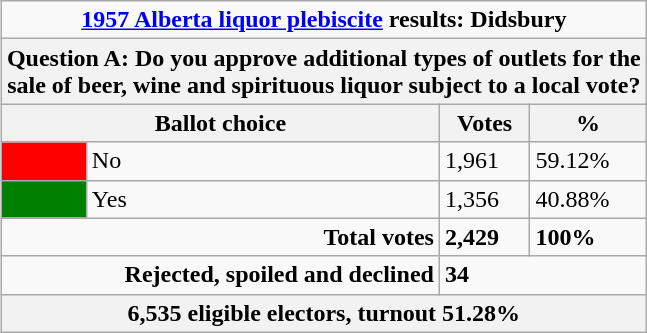<table class="wikitable" align=right>
<tr>
<td colspan=4 align=center><strong><a href='#'>1957 Alberta liquor plebiscite</a> results: Didsbury</strong></td>
</tr>
<tr>
<th colspan=4>Question A: Do you approve additional types of outlets for the<br> sale of beer, wine and spirituous liquor subject to a local vote?</th>
</tr>
<tr>
<th colspan=2>Ballot choice</th>
<th>Votes</th>
<th>%</th>
</tr>
<tr>
<td bgcolor=red></td>
<td>No</td>
<td>1,961</td>
<td>59.12%</td>
</tr>
<tr>
<td bgcolor=green></td>
<td>Yes</td>
<td>1,356</td>
<td>40.88%</td>
</tr>
<tr>
<td align=right colspan=2><strong>Total votes</strong></td>
<td><strong>2,429</strong></td>
<td><strong>100%</strong></td>
</tr>
<tr>
<td align=right colspan=2><strong>Rejected, spoiled and declined</strong></td>
<td colspan=2><strong>34</strong></td>
</tr>
<tr>
<th colspan=4>6,535 eligible electors, turnout 51.28%</th>
</tr>
</table>
